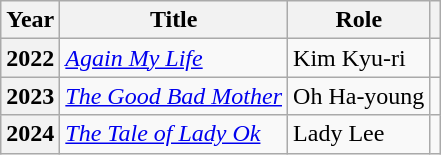<table class="wikitable plainrowheaders sortable">
<tr>
<th scope="col">Year</th>
<th scope="col">Title</th>
<th scope="col">Role</th>
<th scope="col" class="unsortable"></th>
</tr>
<tr>
<th scope="row">2022</th>
<td><em><a href='#'>Again My Life</a></em></td>
<td>Kim Kyu-ri</td>
<td style="text-align:center"></td>
</tr>
<tr>
<th scope="row">2023</th>
<td><em><a href='#'>The Good Bad Mother</a></em></td>
<td>Oh Ha-young</td>
<td style="text-align:center"></td>
</tr>
<tr>
<th scope="row">2024</th>
<td><em><a href='#'>The Tale of Lady Ok</a></em></td>
<td>Lady Lee</td>
<td style="text-align:center"></td>
</tr>
</table>
